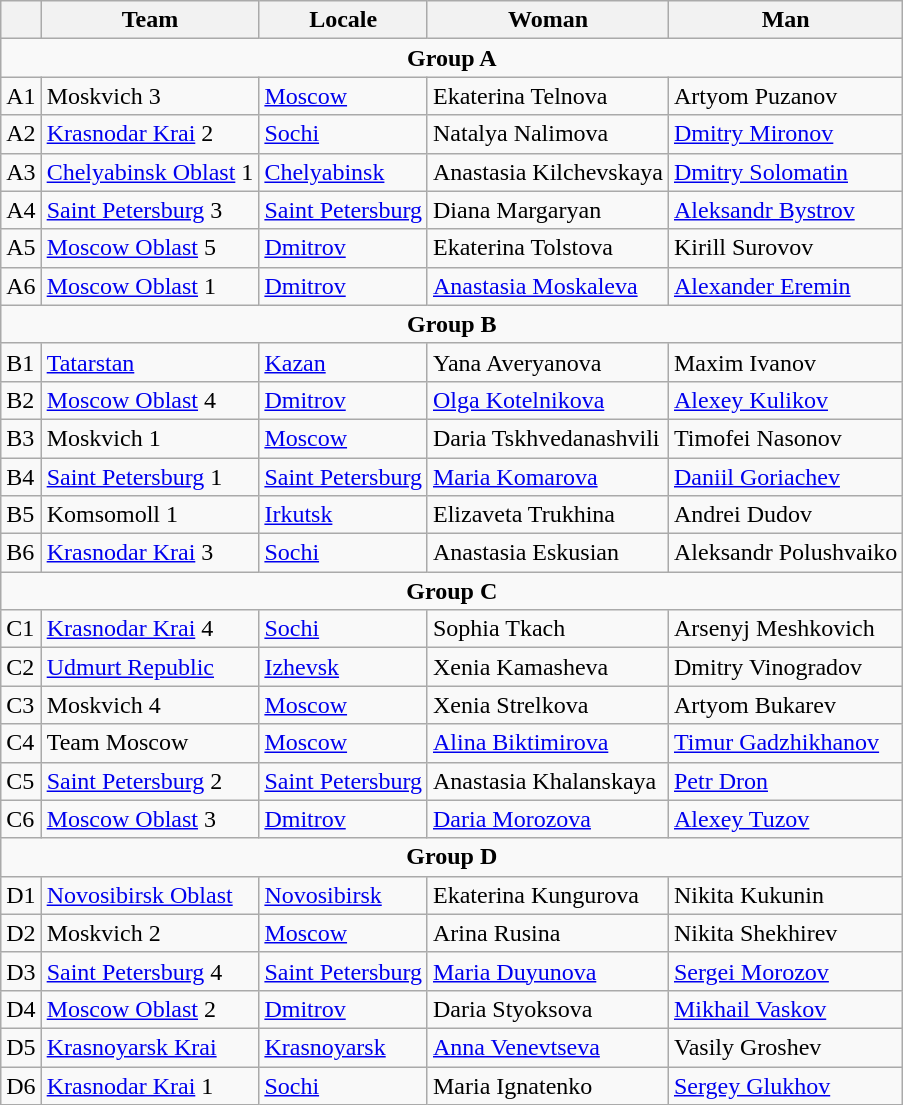<table class="wikitable">
<tr>
<th></th>
<th>Team</th>
<th>Locale</th>
<th>Woman</th>
<th>Man</th>
</tr>
<tr>
<td colspan="5" style="text-align:center;"><strong>Group A</strong></td>
</tr>
<tr>
<td>A1</td>
<td>Moskvich 3</td>
<td><a href='#'>Moscow</a></td>
<td>Ekaterina Telnova</td>
<td>Artyom Puzanov</td>
</tr>
<tr>
<td>A2</td>
<td><a href='#'>Krasnodar Krai</a> 2</td>
<td><a href='#'>Sochi</a></td>
<td>Natalya Nalimova</td>
<td><a href='#'>Dmitry Mironov</a></td>
</tr>
<tr>
<td>A3</td>
<td><a href='#'>Chelyabinsk Oblast</a> 1</td>
<td><a href='#'>Chelyabinsk</a></td>
<td>Anastasia Kilchevskaya</td>
<td><a href='#'>Dmitry Solomatin</a></td>
</tr>
<tr>
<td>A4</td>
<td><a href='#'>Saint Petersburg</a> 3</td>
<td><a href='#'>Saint Petersburg</a></td>
<td>Diana Margaryan</td>
<td><a href='#'>Aleksandr Bystrov</a></td>
</tr>
<tr>
<td>A5</td>
<td><a href='#'>Moscow Oblast</a> 5</td>
<td><a href='#'>Dmitrov</a></td>
<td>Ekaterina Tolstova</td>
<td>Kirill Surovov</td>
</tr>
<tr>
<td>A6</td>
<td><a href='#'>Moscow Oblast</a> 1</td>
<td><a href='#'>Dmitrov</a></td>
<td><a href='#'>Anastasia Moskaleva</a></td>
<td><a href='#'>Alexander Eremin</a></td>
</tr>
<tr>
<td colspan="5" style="text-align:center;"><strong>Group B</strong></td>
</tr>
<tr>
<td>B1</td>
<td><a href='#'>Tatarstan</a></td>
<td><a href='#'>Kazan</a></td>
<td>Yana Averyanova</td>
<td>Maxim Ivanov</td>
</tr>
<tr>
<td>B2</td>
<td><a href='#'>Moscow Oblast</a> 4</td>
<td><a href='#'>Dmitrov</a></td>
<td><a href='#'>Olga Kotelnikova</a></td>
<td><a href='#'>Alexey Kulikov</a></td>
</tr>
<tr>
<td>B3</td>
<td>Moskvich 1</td>
<td><a href='#'>Moscow</a></td>
<td>Daria Tskhvedanashvili</td>
<td>Timofei Nasonov</td>
</tr>
<tr>
<td>B4</td>
<td><a href='#'>Saint Petersburg</a> 1</td>
<td><a href='#'>Saint Petersburg</a></td>
<td><a href='#'>Maria Komarova</a></td>
<td><a href='#'>Daniil Goriachev</a></td>
</tr>
<tr>
<td>B5</td>
<td>Komsomoll 1</td>
<td><a href='#'>Irkutsk</a></td>
<td>Elizaveta Trukhina</td>
<td>Andrei Dudov</td>
</tr>
<tr>
<td>B6</td>
<td><a href='#'>Krasnodar Krai</a> 3</td>
<td><a href='#'>Sochi</a></td>
<td>Anastasia Eskusian</td>
<td>Aleksandr Polushvaiko</td>
</tr>
<tr>
<td colspan="5" style="text-align:center;"><strong>Group C</strong></td>
</tr>
<tr>
<td>C1</td>
<td><a href='#'>Krasnodar Krai</a> 4</td>
<td><a href='#'>Sochi</a></td>
<td>Sophia Tkach</td>
<td>Arsenyj Meshkovich</td>
</tr>
<tr>
<td>C2</td>
<td><a href='#'>Udmurt Republic</a></td>
<td><a href='#'>Izhevsk</a></td>
<td>Xenia Kamasheva</td>
<td>Dmitry Vinogradov</td>
</tr>
<tr>
<td>C3</td>
<td>Moskvich 4</td>
<td><a href='#'>Moscow</a></td>
<td>Xenia Strelkova</td>
<td>Artyom Bukarev</td>
</tr>
<tr>
<td>C4</td>
<td>Team Moscow</td>
<td><a href='#'>Moscow</a></td>
<td><a href='#'>Alina Biktimirova</a></td>
<td><a href='#'>Timur Gadzhikhanov</a></td>
</tr>
<tr>
<td>C5</td>
<td><a href='#'>Saint Petersburg</a> 2</td>
<td><a href='#'>Saint Petersburg</a></td>
<td>Anastasia Khalanskaya</td>
<td><a href='#'>Petr Dron</a></td>
</tr>
<tr>
<td>C6</td>
<td><a href='#'>Moscow Oblast</a> 3</td>
<td><a href='#'>Dmitrov</a></td>
<td><a href='#'>Daria Morozova</a></td>
<td><a href='#'>Alexey Tuzov</a></td>
</tr>
<tr>
<td colspan="5" style="text-align:center;"><strong>Group D</strong></td>
</tr>
<tr>
<td>D1</td>
<td><a href='#'>Novosibirsk Oblast</a></td>
<td><a href='#'>Novosibirsk</a></td>
<td>Ekaterina Kungurova</td>
<td>Nikita Kukunin</td>
</tr>
<tr>
<td>D2</td>
<td>Moskvich 2</td>
<td><a href='#'>Moscow</a></td>
<td>Arina Rusina</td>
<td>Nikita Shekhirev</td>
</tr>
<tr>
<td>D3</td>
<td><a href='#'>Saint Petersburg</a> 4</td>
<td><a href='#'>Saint Petersburg</a></td>
<td><a href='#'>Maria Duyunova</a></td>
<td><a href='#'>Sergei Morozov</a></td>
</tr>
<tr>
<td>D4</td>
<td><a href='#'>Moscow Oblast</a> 2</td>
<td><a href='#'>Dmitrov</a></td>
<td>Daria Styoksova</td>
<td><a href='#'>Mikhail Vaskov</a></td>
</tr>
<tr>
<td>D5</td>
<td><a href='#'>Krasnoyarsk Krai</a></td>
<td><a href='#'>Krasnoyarsk</a></td>
<td><a href='#'>Anna Venevtseva</a></td>
<td>Vasily Groshev</td>
</tr>
<tr>
<td>D6</td>
<td><a href='#'>Krasnodar Krai</a> 1</td>
<td><a href='#'>Sochi</a></td>
<td>Maria Ignatenko</td>
<td><a href='#'>Sergey Glukhov</a></td>
</tr>
</table>
